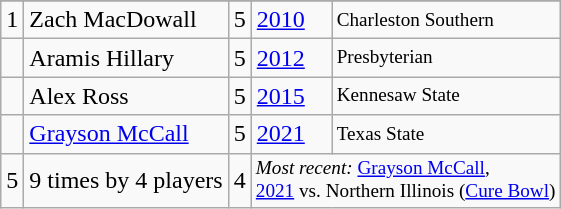<table class="wikitable">
<tr>
</tr>
<tr>
<td>1</td>
<td>Zach MacDowall</td>
<td>5</td>
<td><a href='#'>2010</a></td>
<td style="font-size:80%;">Charleston Southern</td>
</tr>
<tr>
<td></td>
<td>Aramis Hillary</td>
<td>5</td>
<td><a href='#'>2012</a></td>
<td style="font-size:80%;">Presbyterian</td>
</tr>
<tr>
<td></td>
<td>Alex Ross</td>
<td>5</td>
<td><a href='#'>2015</a></td>
<td style="font-size:80%;">Kennesaw State</td>
</tr>
<tr>
<td></td>
<td><a href='#'>Grayson McCall</a></td>
<td>5</td>
<td><a href='#'>2021</a></td>
<td style="font-size:80%;">Texas State</td>
</tr>
<tr>
<td>5</td>
<td>9 times by 4 players</td>
<td>4</td>
<td colspan=2 style="font-size:80%;"><em>Most recent:</em> <a href='#'>Grayson McCall</a>,<br><a href='#'>2021</a> vs. Northern Illinois (<a href='#'>Cure Bowl</a>)</td>
</tr>
</table>
